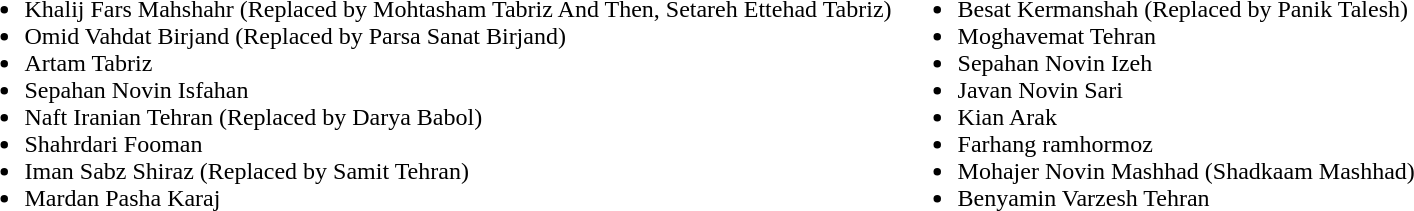<table>
<tr style="vertical-align: top;">
<td><br><ul><li>Khalij Fars Mahshahr (Replaced by Mohtasham Tabriz And Then,  Setareh Ettehad Tabriz)</li><li>Omid Vahdat Birjand (Replaced by Parsa Sanat Birjand)</li><li>Artam Tabriz</li><li>Sepahan Novin Isfahan</li><li>Naft Iranian Tehran (Replaced by Darya Babol)</li><li>Shahrdari Fooman</li><li>Iman Sabz Shiraz (Replaced by Samit Tehran)</li><li>Mardan Pasha Karaj</li></ul></td>
<td><br><ul><li>Besat Kermanshah (Replaced by Panik Talesh)</li><li>Moghavemat Tehran</li><li>Sepahan Novin Izeh</li><li>Javan Novin Sari</li><li>Kian Arak</li><li>Farhang ramhormoz</li><li>Mohajer Novin Mashhad (Shadkaam Mashhad)</li><li>Benyamin Varzesh Tehran</li></ul></td>
</tr>
</table>
